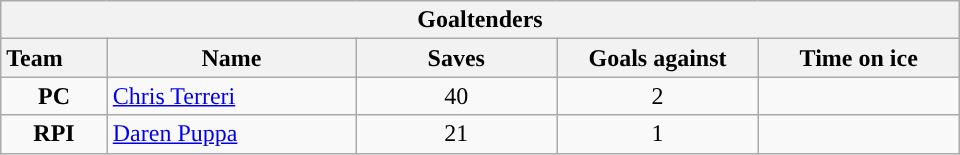<table class="wikitable" style="width:40em; text-align:right;">
<tr>
<th colspan=5>Goaltenders</th>
</tr>
<tr>
<th style="width:4em; text-align:left;">Team</th>
<th style="width:10em;">Name</th>
<th style="width:8em;">Saves</th>
<th style="width:8em;">Goals against</th>
<th style="width:8em;">Time on ice</th>
</tr>
<tr>
<td align=center><strong>PC</strong></td>
<td style="text-align:left;"><a href='#'>Chris Terreri</a></td>
<td align=center>40</td>
<td align=center>2</td>
<td align=center></td>
</tr>
<tr>
<td align=center><strong>RPI</strong></td>
<td style="text-align:left;"><a href='#'>Daren Puppa</a></td>
<td align=center>21</td>
<td align=center>1</td>
<td align=center></td>
</tr>
</table>
